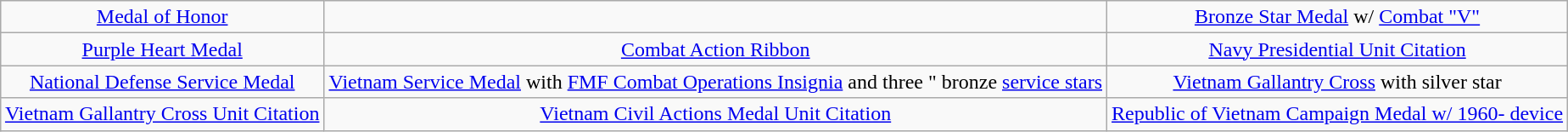<table class="wikitable" style="margin:1em auto; text-align:center;">
<tr>
<td><a href='#'>Medal of Honor</a></td>
<td></td>
<td><a href='#'>Bronze Star Medal</a> w/ <a href='#'>Combat "V"</a></td>
</tr>
<tr>
<td><a href='#'>Purple Heart Medal</a></td>
<td><a href='#'>Combat Action Ribbon</a></td>
<td><a href='#'>Navy Presidential Unit Citation</a></td>
</tr>
<tr>
<td><a href='#'>National Defense Service Medal</a></td>
<td><a href='#'>Vietnam Service Medal</a> with <a href='#'>FMF Combat Operations Insignia</a> and three " bronze <a href='#'>service stars</a></td>
<td><a href='#'>Vietnam Gallantry Cross</a> with silver star</td>
</tr>
<tr>
<td><a href='#'>Vietnam Gallantry Cross Unit Citation</a></td>
<td><a href='#'>Vietnam Civil Actions Medal Unit Citation</a></td>
<td><a href='#'>Republic of Vietnam Campaign Medal w/ 1960- device</a></td>
</tr>
</table>
